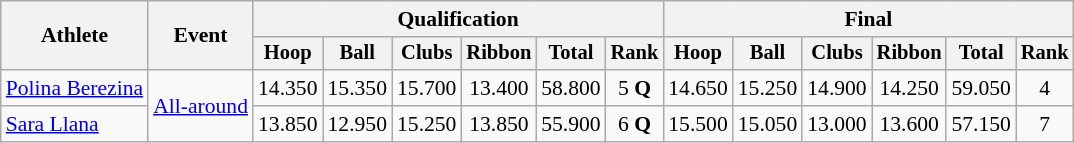<table class=wikitable style="font-size:90%">
<tr>
<th rowspan="2">Athlete</th>
<th rowspan="2">Event</th>
<th colspan=6>Qualification</th>
<th colspan=6>Final</th>
</tr>
<tr style="font-size:95%">
<th>Hoop</th>
<th>Ball</th>
<th>Clubs</th>
<th>Ribbon</th>
<th>Total</th>
<th>Rank</th>
<th>Hoop</th>
<th>Ball</th>
<th>Clubs</th>
<th>Ribbon</th>
<th>Total</th>
<th>Rank</th>
</tr>
<tr align=center>
<td align=left><a href='#'>Polina Berezina</a></td>
<td align=left rowspan=2><a href='#'>All-around</a></td>
<td>14.350</td>
<td>15.350</td>
<td>15.700</td>
<td>13.400</td>
<td>58.800</td>
<td>5 <strong>Q</strong></td>
<td>14.650</td>
<td>15.250</td>
<td>14.900</td>
<td>14.250</td>
<td>59.050</td>
<td>4</td>
</tr>
<tr align=center>
<td align=left><a href='#'>Sara Llana</a></td>
<td>13.850</td>
<td>12.950</td>
<td>15.250</td>
<td>13.850</td>
<td>55.900</td>
<td>6 <strong>Q</strong></td>
<td>15.500</td>
<td>15.050</td>
<td>13.000</td>
<td>13.600</td>
<td>57.150</td>
<td>7</td>
</tr>
</table>
